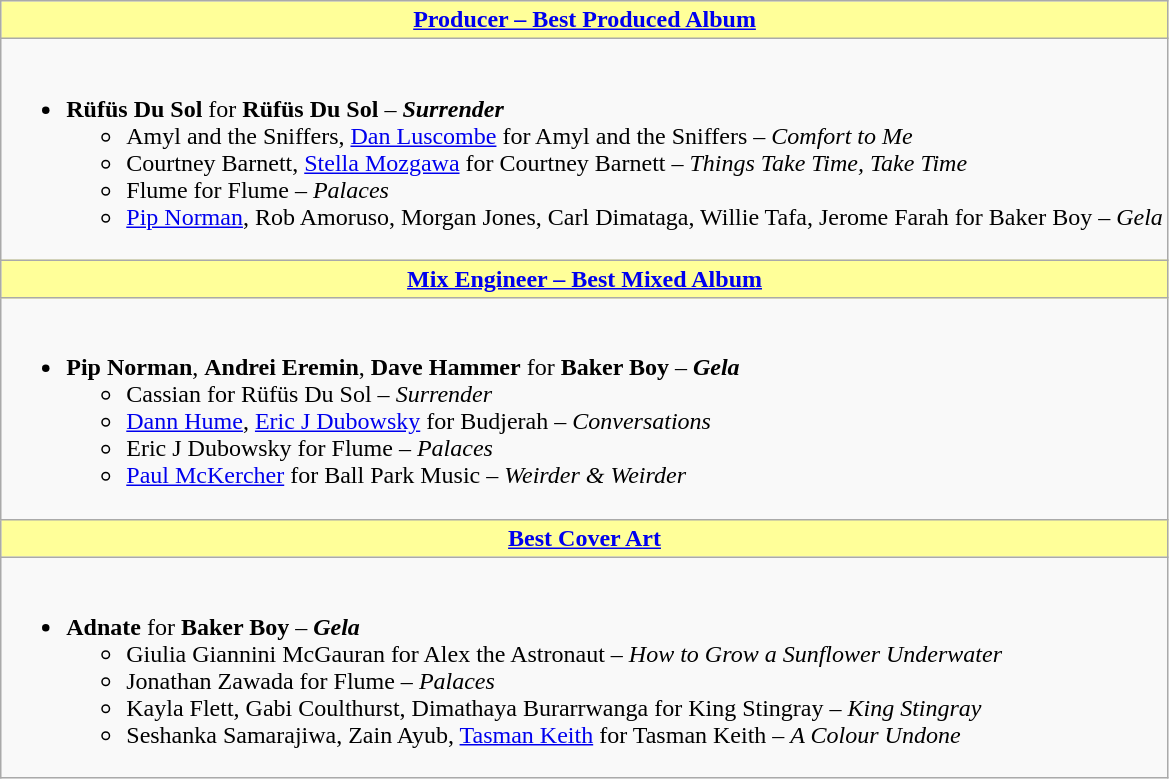<table class=wikitable style="width="150%">
<tr>
<th ! style="background:#ff9; width=;"50%"><a href='#'>Producer – Best Produced Album</a></th>
</tr>
<tr>
<td><br><ul><li><strong>Rüfüs Du Sol</strong> for <strong>Rüfüs Du Sol</strong> – <strong><em>Surrender</em></strong><ul><li>Amyl and the Sniffers, <a href='#'>Dan Luscombe</a> for Amyl and the Sniffers – <em>Comfort to Me</em></li><li>Courtney Barnett, <a href='#'>Stella Mozgawa</a> for Courtney Barnett – <em>Things Take Time, Take Time</em></li><li>Flume for Flume – <em>Palaces</em></li><li><a href='#'>Pip Norman</a>, Rob Amoruso, Morgan Jones, Carl Dimataga, Willie Tafa, Jerome Farah for Baker Boy – <em>Gela</em></li></ul></li></ul></td>
</tr>
<tr>
<th ! style="background:#ff9; width=;"50%"><a href='#'>Mix Engineer – Best Mixed Album</a></th>
</tr>
<tr>
<td><br><ul><li><strong>Pip Norman</strong>, <strong>Andrei Eremin</strong>, <strong>Dave Hammer</strong> for <strong>Baker Boy</strong> – <strong><em>Gela</em></strong><ul><li>Cassian for Rüfüs Du Sol – <em>Surrender</em></li><li><a href='#'>Dann Hume</a>, <a href='#'>Eric J Dubowsky</a> for Budjerah – <em>Conversations</em></li><li>Eric J Dubowsky for Flume – <em>Palaces</em></li><li><a href='#'>Paul McKercher</a> for Ball Park Music – <em>Weirder & Weirder</em></li></ul></li></ul></td>
</tr>
<tr>
<th ! style="background:#ff9; width=;"50%"><a href='#'>Best Cover Art</a></th>
</tr>
<tr>
<td><br><ul><li><strong>Adnate</strong> for <strong>Baker Boy</strong> – <strong><em>Gela</em></strong><ul><li>Giulia Giannini McGauran for Alex the Astronaut – <em>How to Grow a Sunflower Underwater</em></li><li>Jonathan Zawada for Flume – <em>Palaces</em></li><li>Kayla Flett, Gabi Coulthurst, Dimathaya Burarrwanga for King Stingray – <em>King Stingray</em></li><li>Seshanka Samarajiwa, Zain Ayub, <a href='#'>Tasman Keith</a> for Tasman Keith – <em>A Colour Undone</em></li></ul></li></ul></td>
</tr>
</table>
